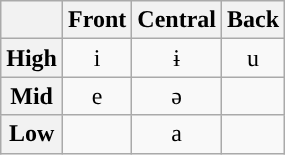<table class="wikitable" style="text-align: center;">
<tr>
<th></th>
<th>Front</th>
<th>Central</th>
<th>Back</th>
</tr>
<tr>
<th>High</th>
<td>i</td>
<td>ɨ</td>
<td>u</td>
</tr>
<tr>
<th>Mid</th>
<td>e</td>
<td>ə</td>
<td></td>
</tr>
<tr>
<th>Low</th>
<td></td>
<td>a</td>
<td></td>
</tr>
</table>
